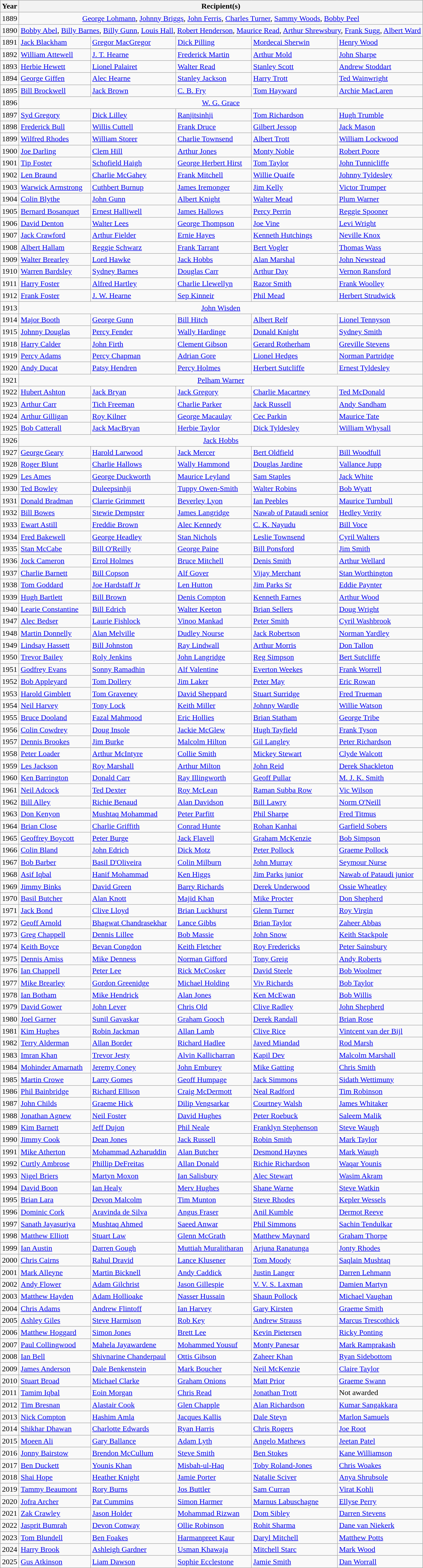<table class="wikitable">
<tr>
<th>Year</th>
<th colspan=5>Recipient(s)</th>
</tr>
<tr>
<td>1889</td>
<td colspan="5" style="text-align:center;"><a href='#'>George Lohmann</a>, <a href='#'>Johnny Briggs</a>, <a href='#'>John Ferris</a>, <a href='#'>Charles Turner</a>, <a href='#'>Sammy Woods</a>, <a href='#'>Bobby Peel</a></td>
</tr>
<tr>
<td>1890</td>
<td colspan="5" style="text-align:center;"><a href='#'>Bobby Abel</a>, <a href='#'>Billy Barnes</a>, <a href='#'>Billy Gunn</a>, <a href='#'>Louis Hall</a>, <a href='#'>Robert Henderson</a>, <a href='#'>Maurice Read</a>, <a href='#'>Arthur Shrewsbury</a>, <a href='#'>Frank Sugg</a>, <a href='#'>Albert Ward</a></td>
</tr>
<tr>
<td>1891</td>
<td><a href='#'>Jack Blackham</a></td>
<td><a href='#'>Gregor MacGregor</a></td>
<td><a href='#'>Dick Pilling</a></td>
<td><a href='#'>Mordecai Sherwin</a></td>
<td><a href='#'>Henry Wood</a></td>
</tr>
<tr>
<td>1892</td>
<td><a href='#'>William Attewell</a></td>
<td><a href='#'>J. T. Hearne</a></td>
<td><a href='#'>Frederick Martin</a></td>
<td><a href='#'>Arthur Mold</a></td>
<td><a href='#'>John Sharpe</a></td>
</tr>
<tr>
<td>1893</td>
<td><a href='#'>Herbie Hewett</a></td>
<td><a href='#'>Lionel Palairet</a></td>
<td><a href='#'>Walter Read</a></td>
<td><a href='#'>Stanley Scott</a></td>
<td><a href='#'>Andrew Stoddart</a></td>
</tr>
<tr>
<td>1894</td>
<td><a href='#'>George Giffen</a></td>
<td><a href='#'>Alec Hearne</a></td>
<td><a href='#'>Stanley Jackson</a></td>
<td><a href='#'>Harry Trott</a></td>
<td><a href='#'>Ted Wainwright</a></td>
</tr>
<tr>
<td>1895</td>
<td><a href='#'>Bill Brockwell</a></td>
<td><a href='#'>Jack Brown</a></td>
<td><a href='#'>C. B. Fry</a></td>
<td><a href='#'>Tom Hayward</a></td>
<td><a href='#'>Archie MacLaren</a></td>
</tr>
<tr>
<td>1896</td>
<td colspan="5" style="text-align:center;"><a href='#'>W. G. Grace</a></td>
</tr>
<tr>
<td>1897</td>
<td><a href='#'>Syd Gregory</a></td>
<td><a href='#'>Dick Lilley</a></td>
<td><a href='#'>Ranjitsinhji</a></td>
<td><a href='#'>Tom Richardson</a></td>
<td><a href='#'>Hugh Trumble</a></td>
</tr>
<tr>
<td>1898</td>
<td><a href='#'>Frederick Bull</a></td>
<td><a href='#'>Willis Cuttell</a></td>
<td><a href='#'>Frank Druce</a></td>
<td><a href='#'>Gilbert Jessop</a></td>
<td><a href='#'>Jack Mason</a></td>
</tr>
<tr>
<td>1899</td>
<td><a href='#'>Wilfred Rhodes</a></td>
<td><a href='#'>William Storer</a></td>
<td><a href='#'>Charlie Townsend</a></td>
<td><a href='#'>Albert Trott</a></td>
<td><a href='#'>William Lockwood</a></td>
</tr>
<tr>
<td>1900</td>
<td><a href='#'>Joe Darling</a></td>
<td><a href='#'>Clem Hill</a></td>
<td><a href='#'>Arthur Jones</a></td>
<td><a href='#'>Monty Noble</a></td>
<td><a href='#'>Robert Poore</a></td>
</tr>
<tr>
<td>1901</td>
<td><a href='#'>Tip Foster</a></td>
<td><a href='#'>Schofield Haigh</a></td>
<td><a href='#'>George Herbert Hirst</a></td>
<td><a href='#'>Tom Taylor</a></td>
<td><a href='#'>John Tunnicliffe</a></td>
</tr>
<tr>
<td>1902</td>
<td><a href='#'>Len Braund</a></td>
<td><a href='#'>Charlie McGahey</a></td>
<td><a href='#'>Frank Mitchell</a></td>
<td><a href='#'>Willie Quaife</a></td>
<td><a href='#'>Johnny Tyldesley</a></td>
</tr>
<tr>
<td>1903</td>
<td><a href='#'>Warwick Armstrong</a></td>
<td><a href='#'>Cuthbert Burnup</a></td>
<td><a href='#'>James Iremonger</a></td>
<td><a href='#'>Jim Kelly</a></td>
<td><a href='#'>Victor Trumper</a></td>
</tr>
<tr>
<td>1904</td>
<td><a href='#'>Colin Blythe</a></td>
<td><a href='#'>John Gunn</a></td>
<td><a href='#'>Albert Knight</a></td>
<td><a href='#'>Walter Mead</a></td>
<td><a href='#'>Plum Warner</a></td>
</tr>
<tr>
<td>1905</td>
<td><a href='#'>Bernard Bosanquet</a></td>
<td><a href='#'>Ernest Halliwell</a></td>
<td><a href='#'>James Hallows</a></td>
<td><a href='#'>Percy Perrin</a></td>
<td><a href='#'>Reggie Spooner</a></td>
</tr>
<tr>
<td>1906</td>
<td><a href='#'>David Denton</a></td>
<td><a href='#'>Walter Lees</a></td>
<td><a href='#'>George Thompson</a></td>
<td><a href='#'>Joe Vine</a></td>
<td><a href='#'>Levi Wright</a></td>
</tr>
<tr>
<td>1907</td>
<td><a href='#'>Jack Crawford</a></td>
<td><a href='#'>Arthur Fielder</a></td>
<td><a href='#'>Ernie Hayes</a></td>
<td><a href='#'>Kenneth Hutchings</a></td>
<td><a href='#'>Neville Knox</a></td>
</tr>
<tr>
<td>1908</td>
<td><a href='#'>Albert Hallam</a></td>
<td><a href='#'>Reggie Schwarz</a></td>
<td><a href='#'>Frank Tarrant</a></td>
<td><a href='#'>Bert Vogler</a></td>
<td><a href='#'>Thomas Wass</a></td>
</tr>
<tr>
<td>1909</td>
<td><a href='#'>Walter Brearley</a></td>
<td><a href='#'>Lord Hawke</a></td>
<td><a href='#'>Jack Hobbs</a></td>
<td><a href='#'>Alan Marshal</a></td>
<td><a href='#'>John Newstead</a></td>
</tr>
<tr>
<td>1910</td>
<td><a href='#'>Warren Bardsley</a></td>
<td><a href='#'>Sydney Barnes</a></td>
<td><a href='#'>Douglas Carr</a></td>
<td><a href='#'>Arthur Day</a></td>
<td><a href='#'>Vernon Ransford</a></td>
</tr>
<tr>
<td>1911</td>
<td><a href='#'>Harry Foster</a></td>
<td><a href='#'>Alfred Hartley</a></td>
<td><a href='#'>Charlie Llewellyn</a></td>
<td><a href='#'>Razor Smith</a></td>
<td><a href='#'>Frank Woolley</a></td>
</tr>
<tr>
<td>1912</td>
<td><a href='#'>Frank Foster</a></td>
<td><a href='#'>J. W. Hearne</a></td>
<td><a href='#'>Sep Kinneir</a></td>
<td><a href='#'>Phil Mead</a></td>
<td><a href='#'>Herbert Strudwick</a></td>
</tr>
<tr>
<td>1913</td>
<td colspan="5" style="text-align:center;"><a href='#'>John Wisden</a></td>
</tr>
<tr>
<td>1914</td>
<td><a href='#'>Major Booth</a></td>
<td><a href='#'>George Gunn</a></td>
<td><a href='#'>Bill Hitch</a></td>
<td><a href='#'>Albert Relf</a></td>
<td><a href='#'>Lionel Tennyson</a></td>
</tr>
<tr>
<td>1915</td>
<td><a href='#'>Johnny Douglas</a></td>
<td><a href='#'>Percy Fender</a></td>
<td><a href='#'>Wally Hardinge</a></td>
<td><a href='#'>Donald Knight</a></td>
<td><a href='#'>Sydney Smith</a></td>
</tr>
<tr>
<td>1918</td>
<td><a href='#'>Harry Calder</a></td>
<td><a href='#'>John Firth</a></td>
<td><a href='#'>Clement Gibson</a></td>
<td><a href='#'>Gerard Rotherham</a></td>
<td><a href='#'>Greville Stevens</a></td>
</tr>
<tr>
<td>1919</td>
<td><a href='#'>Percy Adams</a></td>
<td><a href='#'>Percy Chapman</a></td>
<td><a href='#'>Adrian Gore</a></td>
<td><a href='#'>Lionel Hedges</a></td>
<td><a href='#'>Norman Partridge</a></td>
</tr>
<tr>
<td>1920</td>
<td><a href='#'>Andy Ducat</a></td>
<td><a href='#'>Patsy Hendren</a></td>
<td><a href='#'>Percy Holmes</a></td>
<td><a href='#'>Herbert Sutcliffe</a></td>
<td><a href='#'>Ernest Tyldesley</a></td>
</tr>
<tr>
<td>1921</td>
<td colspan="5" style="text-align:center;"><a href='#'>Pelham Warner</a></td>
</tr>
<tr>
<td>1922</td>
<td><a href='#'>Hubert Ashton</a></td>
<td><a href='#'>Jack Bryan</a></td>
<td><a href='#'>Jack Gregory</a></td>
<td><a href='#'>Charlie Macartney</a></td>
<td><a href='#'>Ted McDonald</a></td>
</tr>
<tr>
<td>1923</td>
<td><a href='#'>Arthur Carr</a></td>
<td><a href='#'>Tich Freeman</a></td>
<td><a href='#'>Charlie Parker</a></td>
<td><a href='#'>Jack Russell</a></td>
<td><a href='#'>Andy Sandham</a></td>
</tr>
<tr>
<td>1924</td>
<td><a href='#'>Arthur Gilligan</a></td>
<td><a href='#'>Roy Kilner</a></td>
<td><a href='#'>George Macaulay</a></td>
<td><a href='#'>Cec Parkin</a></td>
<td><a href='#'>Maurice Tate</a></td>
</tr>
<tr>
<td>1925</td>
<td><a href='#'>Bob Catterall</a></td>
<td><a href='#'>Jack MacBryan</a></td>
<td><a href='#'>Herbie Taylor</a></td>
<td><a href='#'>Dick Tyldesley</a></td>
<td><a href='#'>William Whysall</a></td>
</tr>
<tr>
<td>1926</td>
<td colspan="5" style="text-align:center;"><a href='#'>Jack Hobbs</a></td>
</tr>
<tr>
<td>1927</td>
<td><a href='#'>George Geary</a></td>
<td><a href='#'>Harold Larwood</a></td>
<td><a href='#'>Jack Mercer</a></td>
<td><a href='#'>Bert Oldfield</a></td>
<td><a href='#'>Bill Woodfull</a></td>
</tr>
<tr>
<td>1928</td>
<td><a href='#'>Roger Blunt</a></td>
<td><a href='#'>Charlie Hallows</a></td>
<td><a href='#'>Wally Hammond</a></td>
<td><a href='#'>Douglas Jardine</a></td>
<td><a href='#'>Vallance Jupp</a></td>
</tr>
<tr>
<td>1929</td>
<td><a href='#'>Les Ames</a></td>
<td><a href='#'>George Duckworth</a></td>
<td><a href='#'>Maurice Leyland</a></td>
<td><a href='#'>Sam Staples</a></td>
<td><a href='#'>Jack White</a></td>
</tr>
<tr>
<td>1930</td>
<td><a href='#'>Ted Bowley</a></td>
<td><a href='#'>Duleepsinhji</a></td>
<td><a href='#'>Tuppy Owen-Smith</a></td>
<td><a href='#'>Walter Robins</a></td>
<td><a href='#'>Bob Wyatt</a></td>
</tr>
<tr>
<td>1931</td>
<td><a href='#'>Donald Bradman</a></td>
<td><a href='#'>Clarrie Grimmett</a></td>
<td><a href='#'>Beverley Lyon</a></td>
<td><a href='#'>Ian Peebles</a></td>
<td><a href='#'>Maurice Turnbull</a></td>
</tr>
<tr>
<td>1932</td>
<td><a href='#'>Bill Bowes</a></td>
<td><a href='#'>Stewie Dempster</a></td>
<td><a href='#'>James Langridge</a></td>
<td><a href='#'>Nawab of Pataudi senior</a></td>
<td><a href='#'>Hedley Verity</a></td>
</tr>
<tr>
<td>1933</td>
<td><a href='#'>Ewart Astill</a></td>
<td><a href='#'>Freddie Brown</a></td>
<td><a href='#'>Alec Kennedy</a></td>
<td><a href='#'>C. K. Nayudu</a></td>
<td><a href='#'>Bill Voce</a></td>
</tr>
<tr>
<td>1934</td>
<td><a href='#'>Fred Bakewell</a></td>
<td><a href='#'>George Headley</a></td>
<td><a href='#'>Stan Nichols</a></td>
<td><a href='#'>Leslie Townsend</a></td>
<td><a href='#'>Cyril Walters</a></td>
</tr>
<tr>
<td>1935</td>
<td><a href='#'>Stan McCabe</a></td>
<td><a href='#'>Bill O'Reilly</a></td>
<td><a href='#'>George Paine</a></td>
<td><a href='#'>Bill Ponsford</a></td>
<td><a href='#'>Jim Smith</a></td>
</tr>
<tr>
<td>1936</td>
<td><a href='#'>Jock Cameron</a></td>
<td><a href='#'>Errol Holmes</a></td>
<td><a href='#'>Bruce Mitchell</a></td>
<td><a href='#'>Denis Smith</a></td>
<td><a href='#'>Arthur Wellard</a></td>
</tr>
<tr>
<td>1937</td>
<td><a href='#'>Charlie Barnett</a></td>
<td><a href='#'>Bill Copson</a></td>
<td><a href='#'>Alf Gover</a></td>
<td><a href='#'>Vijay Merchant</a></td>
<td><a href='#'>Stan Worthington</a></td>
</tr>
<tr>
<td>1938</td>
<td><a href='#'>Tom Goddard</a></td>
<td><a href='#'>Joe Hardstaff Jr</a></td>
<td><a href='#'>Len Hutton</a></td>
<td><a href='#'>Jim Parks Sr</a></td>
<td><a href='#'>Eddie Paynter</a></td>
</tr>
<tr>
<td>1939</td>
<td><a href='#'>Hugh Bartlett</a></td>
<td><a href='#'>Bill Brown</a></td>
<td><a href='#'>Denis Compton</a></td>
<td><a href='#'>Kenneth Farnes</a></td>
<td><a href='#'>Arthur Wood</a></td>
</tr>
<tr>
<td>1940</td>
<td><a href='#'>Learie Constantine</a></td>
<td><a href='#'>Bill Edrich</a></td>
<td><a href='#'>Walter Keeton</a></td>
<td><a href='#'>Brian Sellers</a></td>
<td><a href='#'>Doug Wright</a></td>
</tr>
<tr>
<td>1947</td>
<td><a href='#'>Alec Bedser</a></td>
<td><a href='#'>Laurie Fishlock</a></td>
<td><a href='#'>Vinoo Mankad</a></td>
<td><a href='#'>Peter Smith</a></td>
<td><a href='#'>Cyril Washbrook</a></td>
</tr>
<tr>
<td>1948</td>
<td><a href='#'>Martin Donnelly</a></td>
<td><a href='#'>Alan Melville</a></td>
<td><a href='#'>Dudley Nourse</a></td>
<td><a href='#'>Jack Robertson</a></td>
<td><a href='#'>Norman Yardley</a></td>
</tr>
<tr>
<td>1949</td>
<td><a href='#'>Lindsay Hassett</a></td>
<td><a href='#'>Bill Johnston</a></td>
<td><a href='#'>Ray Lindwall</a></td>
<td><a href='#'>Arthur Morris</a></td>
<td><a href='#'>Don Tallon</a></td>
</tr>
<tr>
<td>1950</td>
<td><a href='#'>Trevor Bailey</a></td>
<td><a href='#'>Roly Jenkins</a></td>
<td><a href='#'>John Langridge</a></td>
<td><a href='#'>Reg Simpson</a></td>
<td><a href='#'>Bert Sutcliffe</a></td>
</tr>
<tr>
<td>1951</td>
<td><a href='#'>Godfrey Evans</a></td>
<td><a href='#'>Sonny Ramadhin</a></td>
<td><a href='#'>Alf Valentine</a></td>
<td><a href='#'>Everton Weekes</a></td>
<td><a href='#'>Frank Worrell</a></td>
</tr>
<tr>
<td>1952</td>
<td><a href='#'>Bob Appleyard</a></td>
<td><a href='#'>Tom Dollery</a></td>
<td><a href='#'>Jim Laker</a></td>
<td><a href='#'>Peter May</a></td>
<td><a href='#'>Eric Rowan</a></td>
</tr>
<tr>
<td>1953</td>
<td><a href='#'>Harold Gimblett</a></td>
<td><a href='#'>Tom Graveney</a></td>
<td><a href='#'>David Sheppard</a></td>
<td><a href='#'>Stuart Surridge</a></td>
<td><a href='#'>Fred Trueman</a></td>
</tr>
<tr>
<td>1954</td>
<td><a href='#'>Neil Harvey</a></td>
<td><a href='#'>Tony Lock</a></td>
<td><a href='#'>Keith Miller</a></td>
<td><a href='#'>Johnny Wardle</a></td>
<td><a href='#'>Willie Watson</a></td>
</tr>
<tr>
<td>1955</td>
<td><a href='#'>Bruce Dooland</a></td>
<td><a href='#'>Fazal Mahmood</a></td>
<td><a href='#'>Eric Hollies</a></td>
<td><a href='#'>Brian Statham</a></td>
<td><a href='#'>George Tribe</a></td>
</tr>
<tr>
<td>1956</td>
<td><a href='#'>Colin Cowdrey</a></td>
<td><a href='#'>Doug Insole</a></td>
<td><a href='#'>Jackie McGlew</a></td>
<td><a href='#'>Hugh Tayfield</a></td>
<td><a href='#'>Frank Tyson</a></td>
</tr>
<tr>
<td>1957</td>
<td><a href='#'>Dennis Brookes</a></td>
<td><a href='#'>Jim Burke</a></td>
<td><a href='#'>Malcolm Hilton</a></td>
<td><a href='#'>Gil Langley</a></td>
<td><a href='#'>Peter Richardson</a></td>
</tr>
<tr>
<td>1958</td>
<td><a href='#'>Peter Loader</a></td>
<td><a href='#'>Arthur McIntyre</a></td>
<td><a href='#'>Collie Smith</a></td>
<td><a href='#'>Mickey Stewart</a></td>
<td><a href='#'>Clyde Walcott</a></td>
</tr>
<tr>
<td>1959</td>
<td><a href='#'>Les Jackson</a></td>
<td><a href='#'>Roy Marshall</a></td>
<td><a href='#'>Arthur Milton</a></td>
<td><a href='#'>John Reid</a></td>
<td><a href='#'>Derek Shackleton</a></td>
</tr>
<tr>
<td>1960</td>
<td><a href='#'>Ken Barrington</a></td>
<td><a href='#'>Donald Carr</a></td>
<td><a href='#'>Ray Illingworth</a></td>
<td><a href='#'>Geoff Pullar</a></td>
<td><a href='#'>M. J. K. Smith</a></td>
</tr>
<tr>
<td>1961</td>
<td><a href='#'>Neil Adcock</a></td>
<td><a href='#'>Ted Dexter</a></td>
<td><a href='#'>Roy McLean</a></td>
<td><a href='#'>Raman Subba Row</a></td>
<td><a href='#'>Vic Wilson</a></td>
</tr>
<tr>
<td>1962</td>
<td><a href='#'>Bill Alley</a></td>
<td><a href='#'>Richie Benaud</a></td>
<td><a href='#'>Alan Davidson</a></td>
<td><a href='#'>Bill Lawry</a></td>
<td><a href='#'>Norm O'Neill</a></td>
</tr>
<tr>
<td>1963</td>
<td><a href='#'>Don Kenyon</a></td>
<td><a href='#'>Mushtaq Mohammad</a></td>
<td><a href='#'>Peter Parfitt</a></td>
<td><a href='#'>Phil Sharpe</a></td>
<td><a href='#'>Fred Titmus</a></td>
</tr>
<tr>
<td>1964</td>
<td><a href='#'>Brian Close</a></td>
<td><a href='#'>Charlie Griffith</a></td>
<td><a href='#'>Conrad Hunte</a></td>
<td><a href='#'>Rohan Kanhai</a></td>
<td><a href='#'>Garfield Sobers</a></td>
</tr>
<tr>
<td>1965</td>
<td><a href='#'>Geoffrey Boycott</a></td>
<td><a href='#'>Peter Burge</a></td>
<td><a href='#'>Jack Flavell</a></td>
<td><a href='#'>Graham McKenzie</a></td>
<td><a href='#'>Bob Simpson</a></td>
</tr>
<tr>
<td>1966</td>
<td><a href='#'>Colin Bland</a></td>
<td><a href='#'>John Edrich</a></td>
<td><a href='#'>Dick Motz</a></td>
<td><a href='#'>Peter Pollock</a></td>
<td><a href='#'>Graeme Pollock</a></td>
</tr>
<tr>
<td>1967</td>
<td><a href='#'>Bob Barber</a></td>
<td><a href='#'>Basil D'Oliveira</a></td>
<td><a href='#'>Colin Milburn</a></td>
<td><a href='#'>John Murray</a></td>
<td><a href='#'>Seymour Nurse</a></td>
</tr>
<tr>
<td>1968</td>
<td><a href='#'>Asif Iqbal</a></td>
<td><a href='#'>Hanif Mohammad</a></td>
<td><a href='#'>Ken Higgs</a></td>
<td><a href='#'>Jim Parks junior</a></td>
<td><a href='#'>Nawab of Pataudi junior</a></td>
</tr>
<tr>
<td>1969</td>
<td><a href='#'>Jimmy Binks</a></td>
<td><a href='#'>David Green</a></td>
<td><a href='#'>Barry Richards</a></td>
<td><a href='#'>Derek Underwood</a></td>
<td><a href='#'>Ossie Wheatley</a></td>
</tr>
<tr>
<td>1970</td>
<td><a href='#'>Basil Butcher</a></td>
<td><a href='#'>Alan Knott</a></td>
<td><a href='#'>Majid Khan</a></td>
<td><a href='#'>Mike Procter</a></td>
<td><a href='#'>Don Shepherd</a></td>
</tr>
<tr>
<td>1971</td>
<td><a href='#'>Jack Bond</a></td>
<td><a href='#'>Clive Lloyd</a></td>
<td><a href='#'>Brian Luckhurst</a></td>
<td><a href='#'>Glenn Turner</a></td>
<td><a href='#'>Roy Virgin</a></td>
</tr>
<tr>
<td>1972</td>
<td><a href='#'>Geoff Arnold</a></td>
<td><a href='#'>Bhagwat Chandrasekhar</a></td>
<td><a href='#'>Lance Gibbs</a></td>
<td><a href='#'>Brian Taylor</a></td>
<td><a href='#'>Zaheer Abbas</a></td>
</tr>
<tr>
<td>1973</td>
<td><a href='#'>Greg Chappell</a></td>
<td><a href='#'>Dennis Lillee</a></td>
<td><a href='#'>Bob Massie</a></td>
<td><a href='#'>John Snow</a></td>
<td><a href='#'>Keith Stackpole</a></td>
</tr>
<tr>
<td>1974</td>
<td><a href='#'>Keith Boyce</a></td>
<td><a href='#'>Bevan Congdon</a></td>
<td><a href='#'>Keith Fletcher</a></td>
<td><a href='#'>Roy Fredericks</a></td>
<td><a href='#'>Peter Sainsbury</a></td>
</tr>
<tr>
<td>1975</td>
<td><a href='#'>Dennis Amiss</a></td>
<td><a href='#'>Mike Denness</a></td>
<td><a href='#'>Norman Gifford</a></td>
<td><a href='#'>Tony Greig</a></td>
<td><a href='#'>Andy Roberts</a></td>
</tr>
<tr>
<td>1976</td>
<td><a href='#'>Ian Chappell</a></td>
<td><a href='#'>Peter Lee</a></td>
<td><a href='#'>Rick McCosker</a></td>
<td><a href='#'>David Steele</a></td>
<td><a href='#'>Bob Woolmer</a></td>
</tr>
<tr>
<td>1977</td>
<td><a href='#'>Mike Brearley</a></td>
<td><a href='#'>Gordon Greenidge</a></td>
<td><a href='#'>Michael Holding</a></td>
<td><a href='#'>Viv Richards</a></td>
<td><a href='#'>Bob Taylor</a></td>
</tr>
<tr>
<td>1978</td>
<td><a href='#'>Ian Botham</a></td>
<td><a href='#'>Mike Hendrick</a></td>
<td><a href='#'>Alan Jones</a></td>
<td><a href='#'>Ken McEwan</a></td>
<td><a href='#'>Bob Willis</a></td>
</tr>
<tr>
<td>1979</td>
<td><a href='#'>David Gower</a></td>
<td><a href='#'>John Lever</a></td>
<td><a href='#'>Chris Old</a></td>
<td><a href='#'>Clive Radley</a></td>
<td><a href='#'>John Shepherd</a></td>
</tr>
<tr>
<td>1980</td>
<td><a href='#'>Joel Garner</a></td>
<td><a href='#'>Sunil Gavaskar</a></td>
<td><a href='#'>Graham Gooch</a></td>
<td><a href='#'>Derek Randall</a></td>
<td><a href='#'>Brian Rose</a></td>
</tr>
<tr>
<td>1981</td>
<td><a href='#'>Kim Hughes</a></td>
<td><a href='#'>Robin Jackman</a></td>
<td><a href='#'>Allan Lamb</a></td>
<td><a href='#'>Clive Rice</a></td>
<td><a href='#'>Vintcent van der Bijl</a></td>
</tr>
<tr>
<td>1982</td>
<td><a href='#'>Terry Alderman</a></td>
<td><a href='#'>Allan Border</a></td>
<td><a href='#'>Richard Hadlee</a></td>
<td><a href='#'>Javed Miandad</a></td>
<td><a href='#'>Rod Marsh</a></td>
</tr>
<tr>
<td>1983</td>
<td><a href='#'>Imran Khan</a></td>
<td><a href='#'>Trevor Jesty</a></td>
<td><a href='#'>Alvin Kallicharran</a></td>
<td><a href='#'>Kapil Dev</a></td>
<td><a href='#'>Malcolm Marshall</a></td>
</tr>
<tr>
<td>1984</td>
<td><a href='#'>Mohinder Amarnath</a></td>
<td><a href='#'>Jeremy Coney</a></td>
<td><a href='#'>John Emburey</a></td>
<td><a href='#'>Mike Gatting</a></td>
<td><a href='#'>Chris Smith</a></td>
</tr>
<tr>
<td>1985</td>
<td><a href='#'>Martin Crowe</a></td>
<td><a href='#'>Larry Gomes</a></td>
<td><a href='#'>Geoff Humpage</a></td>
<td><a href='#'>Jack Simmons</a></td>
<td><a href='#'>Sidath Wettimuny</a></td>
</tr>
<tr>
<td>1986</td>
<td><a href='#'>Phil Bainbridge</a></td>
<td><a href='#'>Richard Ellison</a></td>
<td><a href='#'>Craig McDermott</a></td>
<td><a href='#'>Neal Radford</a></td>
<td><a href='#'>Tim Robinson</a></td>
</tr>
<tr>
<td>1987</td>
<td><a href='#'>John Childs</a></td>
<td><a href='#'>Graeme Hick</a></td>
<td><a href='#'>Dilip Vengsarkar</a></td>
<td><a href='#'>Courtney Walsh</a></td>
<td><a href='#'>James Whitaker</a></td>
</tr>
<tr>
<td>1988</td>
<td><a href='#'>Jonathan Agnew</a></td>
<td><a href='#'>Neil Foster</a></td>
<td><a href='#'>David Hughes</a></td>
<td><a href='#'>Peter Roebuck</a></td>
<td><a href='#'>Saleem Malik</a></td>
</tr>
<tr>
<td>1989</td>
<td><a href='#'>Kim Barnett</a></td>
<td><a href='#'>Jeff Dujon</a></td>
<td><a href='#'>Phil Neale</a></td>
<td><a href='#'>Franklyn Stephenson</a></td>
<td><a href='#'>Steve Waugh</a></td>
</tr>
<tr>
<td>1990</td>
<td><a href='#'>Jimmy Cook</a></td>
<td><a href='#'>Dean Jones</a></td>
<td><a href='#'>Jack Russell</a></td>
<td><a href='#'>Robin Smith</a></td>
<td><a href='#'>Mark Taylor</a></td>
</tr>
<tr>
<td>1991</td>
<td><a href='#'>Mike Atherton</a></td>
<td><a href='#'>Mohammad Azharuddin</a></td>
<td><a href='#'>Alan Butcher</a></td>
<td><a href='#'>Desmond Haynes</a></td>
<td><a href='#'>Mark Waugh</a></td>
</tr>
<tr>
<td>1992</td>
<td><a href='#'>Curtly Ambrose</a></td>
<td><a href='#'>Phillip DeFreitas</a></td>
<td><a href='#'>Allan Donald</a></td>
<td><a href='#'>Richie Richardson</a></td>
<td><a href='#'>Waqar Younis</a></td>
</tr>
<tr>
<td>1993</td>
<td><a href='#'>Nigel Briers</a></td>
<td><a href='#'>Martyn Moxon</a></td>
<td><a href='#'>Ian Salisbury</a></td>
<td><a href='#'>Alec Stewart</a></td>
<td><a href='#'>Wasim Akram</a></td>
</tr>
<tr>
<td>1994</td>
<td><a href='#'>David Boon</a></td>
<td><a href='#'>Ian Healy</a></td>
<td><a href='#'>Merv Hughes</a></td>
<td><a href='#'>Shane Warne</a></td>
<td><a href='#'>Steve Watkin</a></td>
</tr>
<tr>
<td>1995</td>
<td><a href='#'>Brian Lara</a></td>
<td><a href='#'>Devon Malcolm</a></td>
<td><a href='#'>Tim Munton</a></td>
<td><a href='#'>Steve Rhodes</a></td>
<td><a href='#'>Kepler Wessels</a></td>
</tr>
<tr>
<td>1996</td>
<td><a href='#'>Dominic Cork</a></td>
<td><a href='#'>Aravinda de Silva</a></td>
<td><a href='#'>Angus Fraser</a></td>
<td><a href='#'>Anil Kumble</a></td>
<td><a href='#'>Dermot Reeve</a></td>
</tr>
<tr>
<td>1997</td>
<td><a href='#'>Sanath Jayasuriya</a></td>
<td><a href='#'>Mushtaq Ahmed</a></td>
<td><a href='#'>Saeed Anwar</a></td>
<td><a href='#'>Phil Simmons</a></td>
<td><a href='#'>Sachin Tendulkar</a></td>
</tr>
<tr>
<td>1998</td>
<td><a href='#'>Matthew Elliott</a></td>
<td><a href='#'>Stuart Law</a></td>
<td><a href='#'>Glenn McGrath</a></td>
<td><a href='#'>Matthew Maynard</a></td>
<td><a href='#'>Graham Thorpe</a></td>
</tr>
<tr>
<td>1999</td>
<td><a href='#'>Ian Austin</a></td>
<td><a href='#'>Darren Gough</a></td>
<td><a href='#'>Muttiah Muralitharan</a></td>
<td><a href='#'>Arjuna Ranatunga</a></td>
<td><a href='#'>Jonty Rhodes</a></td>
</tr>
<tr>
<td>2000</td>
<td><a href='#'>Chris Cairns</a></td>
<td><a href='#'>Rahul Dravid</a></td>
<td><a href='#'>Lance Klusener</a></td>
<td><a href='#'>Tom Moody</a></td>
<td><a href='#'>Saqlain Mushtaq</a></td>
</tr>
<tr>
<td>2001</td>
<td><a href='#'>Mark Alleyne</a></td>
<td><a href='#'>Martin Bicknell</a></td>
<td><a href='#'>Andy Caddick</a></td>
<td><a href='#'>Justin Langer</a></td>
<td><a href='#'>Darren Lehmann</a></td>
</tr>
<tr>
<td>2002</td>
<td><a href='#'>Andy Flower</a></td>
<td><a href='#'>Adam Gilchrist</a></td>
<td><a href='#'>Jason Gillespie</a></td>
<td><a href='#'>V. V. S. Laxman</a></td>
<td><a href='#'>Damien Martyn</a></td>
</tr>
<tr>
<td>2003</td>
<td><a href='#'>Matthew Hayden</a></td>
<td><a href='#'>Adam Hollioake</a></td>
<td><a href='#'>Nasser Hussain</a></td>
<td><a href='#'>Shaun Pollock</a></td>
<td><a href='#'>Michael Vaughan</a></td>
</tr>
<tr>
<td>2004</td>
<td><a href='#'>Chris Adams</a></td>
<td><a href='#'>Andrew Flintoff</a></td>
<td><a href='#'>Ian Harvey</a></td>
<td><a href='#'>Gary Kirsten</a></td>
<td><a href='#'>Graeme Smith</a></td>
</tr>
<tr>
<td>2005</td>
<td><a href='#'>Ashley Giles</a></td>
<td><a href='#'>Steve Harmison</a></td>
<td><a href='#'>Rob Key</a></td>
<td><a href='#'>Andrew Strauss</a></td>
<td><a href='#'>Marcus Trescothick</a></td>
</tr>
<tr>
<td>2006</td>
<td><a href='#'>Matthew Hoggard</a></td>
<td><a href='#'>Simon Jones</a></td>
<td><a href='#'>Brett Lee</a></td>
<td><a href='#'>Kevin Pietersen</a></td>
<td><a href='#'>Ricky Ponting</a></td>
</tr>
<tr>
<td>2007</td>
<td><a href='#'>Paul Collingwood</a></td>
<td><a href='#'>Mahela Jayawardene</a></td>
<td><a href='#'>Mohammed Yousuf</a></td>
<td><a href='#'>Monty Panesar</a></td>
<td><a href='#'>Mark Ramprakash</a></td>
</tr>
<tr>
<td>2008</td>
<td><a href='#'>Ian Bell</a></td>
<td><a href='#'>Shivnarine Chanderpaul</a></td>
<td><a href='#'>Ottis Gibson</a></td>
<td><a href='#'>Zaheer Khan</a></td>
<td><a href='#'>Ryan Sidebottom</a></td>
</tr>
<tr>
<td>2009</td>
<td><a href='#'>James Anderson</a></td>
<td><a href='#'>Dale Benkenstein</a></td>
<td><a href='#'>Mark Boucher</a></td>
<td><a href='#'>Neil McKenzie</a></td>
<td><a href='#'>Claire Taylor</a></td>
</tr>
<tr>
<td>2010</td>
<td><a href='#'>Stuart Broad</a></td>
<td><a href='#'>Michael Clarke</a></td>
<td><a href='#'>Graham Onions</a></td>
<td><a href='#'>Matt Prior</a></td>
<td><a href='#'>Graeme Swann</a></td>
</tr>
<tr>
<td>2011</td>
<td><a href='#'>Tamim Iqbal</a></td>
<td><a href='#'>Eoin Morgan</a></td>
<td><a href='#'>Chris Read</a></td>
<td><a href='#'>Jonathan Trott</a></td>
<td>Not awarded</td>
</tr>
<tr>
<td>2012</td>
<td><a href='#'>Tim Bresnan</a></td>
<td><a href='#'>Alastair Cook</a></td>
<td><a href='#'>Glen Chapple</a></td>
<td><a href='#'>Alan Richardson</a></td>
<td><a href='#'>Kumar Sangakkara</a></td>
</tr>
<tr>
<td>2013</td>
<td><a href='#'>Nick Compton</a></td>
<td><a href='#'>Hashim Amla</a></td>
<td><a href='#'>Jacques Kallis</a></td>
<td><a href='#'>Dale Steyn</a></td>
<td><a href='#'>Marlon Samuels</a></td>
</tr>
<tr>
<td>2014</td>
<td><a href='#'>Shikhar Dhawan</a></td>
<td><a href='#'>Charlotte Edwards</a></td>
<td><a href='#'>Ryan Harris</a></td>
<td><a href='#'>Chris Rogers</a></td>
<td><a href='#'>Joe Root</a></td>
</tr>
<tr>
<td>2015</td>
<td><a href='#'>Moeen Ali</a></td>
<td><a href='#'>Gary Ballance</a></td>
<td><a href='#'>Adam Lyth</a></td>
<td><a href='#'>Angelo Mathews</a></td>
<td><a href='#'>Jeetan Patel</a></td>
</tr>
<tr>
<td>2016</td>
<td><a href='#'>Jonny Bairstow</a></td>
<td><a href='#'>Brendon McCullum</a></td>
<td><a href='#'>Steve Smith</a></td>
<td><a href='#'>Ben Stokes</a></td>
<td><a href='#'>Kane Williamson</a></td>
</tr>
<tr>
<td>2017</td>
<td><a href='#'>Ben Duckett</a></td>
<td><a href='#'>Younis Khan</a></td>
<td><a href='#'>Misbah-ul-Haq</a></td>
<td><a href='#'>Toby Roland-Jones</a></td>
<td><a href='#'>Chris Woakes</a></td>
</tr>
<tr>
<td>2018</td>
<td><a href='#'>Shai Hope</a></td>
<td><a href='#'>Heather Knight</a></td>
<td><a href='#'>Jamie Porter</a></td>
<td><a href='#'>Natalie Sciver</a></td>
<td><a href='#'>Anya Shrubsole</a></td>
</tr>
<tr>
<td>2019</td>
<td><a href='#'>Tammy Beaumont</a></td>
<td><a href='#'>Rory Burns</a></td>
<td><a href='#'>Jos Buttler</a></td>
<td><a href='#'>Sam Curran</a></td>
<td><a href='#'>Virat Kohli</a></td>
</tr>
<tr>
<td>2020</td>
<td><a href='#'>Jofra Archer</a></td>
<td><a href='#'>Pat Cummins</a></td>
<td><a href='#'>Simon Harmer</a></td>
<td><a href='#'>Marnus Labuschagne</a></td>
<td><a href='#'>Ellyse Perry</a></td>
</tr>
<tr>
<td>2021</td>
<td><a href='#'>Zak Crawley</a></td>
<td><a href='#'>Jason Holder</a></td>
<td><a href='#'>Mohammad Rizwan</a></td>
<td><a href='#'>Dom Sibley</a></td>
<td><a href='#'>Darren Stevens</a></td>
</tr>
<tr>
<td>2022</td>
<td><a href='#'>Jasprit Bumrah</a></td>
<td><a href='#'>Devon Conway</a></td>
<td><a href='#'>Ollie Robinson</a></td>
<td><a href='#'>Rohit Sharma</a></td>
<td><a href='#'>Dane van Niekerk</a></td>
</tr>
<tr>
<td>2023</td>
<td><a href='#'>Tom Blundell</a></td>
<td><a href='#'>Ben Foakes</a></td>
<td><a href='#'>Harmanpreet Kaur</a></td>
<td><a href='#'>Daryl Mitchell</a></td>
<td><a href='#'>Matthew Potts</a></td>
</tr>
<tr>
<td>2024</td>
<td><a href='#'>Harry Brook</a></td>
<td><a href='#'>Ashleigh Gardner</a></td>
<td><a href='#'>Usman Khawaja</a></td>
<td><a href='#'>Mitchell Starc</a></td>
<td><a href='#'>Mark Wood</a></td>
</tr>
<tr>
<td>2025</td>
<td><a href='#'>Gus Atkinson</a></td>
<td><a href='#'>Liam Dawson</a></td>
<td><a href='#'>Sophie Ecclestone</a></td>
<td><a href='#'>Jamie Smith</a></td>
<td><a href='#'>Dan Worrall</a></td>
</tr>
</table>
